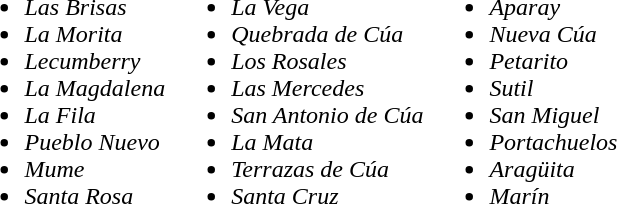<table>
<tr>
<td valign="top"><br><ul><li><em>Las Brisas</em></li><li><em>La Morita</em></li><li><em>Lecumberry</em></li><li><em>La Magdalena</em></li><li><em>La Fila</em></li><li><em>Pueblo Nuevo</em></li><li><em>Mume</em></li><li><em>Santa Rosa</em></li></ul></td>
<td valign="top"><br><ul><li><em>La Vega</em></li><li><em>Quebrada de Cúa</em></li><li><em>Los Rosales</em></li><li><em>Las Mercedes</em></li><li><em>San Antonio de Cúa</em></li><li><em>La Mata</em></li><li><em>Terrazas de Cúa</em></li><li><em>Santa Cruz</em></li></ul></td>
<td valign="top"><br><ul><li><em>Aparay</em></li><li><em>Nueva Cúa</em></li><li><em>Petarito</em></li><li><em>Sutil</em></li><li><em>San Miguel</em></li><li><em>Portachuelos</em></li><li><em>Aragüita</em></li><li><em>Marín</em></li></ul></td>
</tr>
</table>
